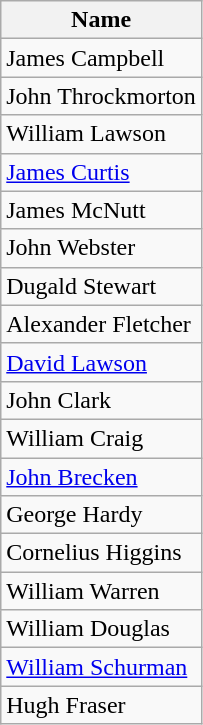<table class="wikitable">
<tr>
<th>Name</th>
</tr>
<tr>
<td>James Campbell</td>
</tr>
<tr>
<td>John Throckmorton</td>
</tr>
<tr>
<td>William Lawson</td>
</tr>
<tr>
<td><a href='#'>James Curtis</a></td>
</tr>
<tr>
<td>James McNutt</td>
</tr>
<tr>
<td>John Webster</td>
</tr>
<tr>
<td>Dugald Stewart</td>
</tr>
<tr>
<td>Alexander Fletcher</td>
</tr>
<tr>
<td><a href='#'>David Lawson</a></td>
</tr>
<tr>
<td>John Clark</td>
</tr>
<tr>
<td>William Craig</td>
</tr>
<tr>
<td><a href='#'>John Brecken</a></td>
</tr>
<tr>
<td>George Hardy</td>
</tr>
<tr>
<td>Cornelius Higgins</td>
</tr>
<tr>
<td>William Warren</td>
</tr>
<tr>
<td>William Douglas</td>
</tr>
<tr>
<td><a href='#'>William Schurman</a></td>
</tr>
<tr>
<td>Hugh Fraser</td>
</tr>
</table>
